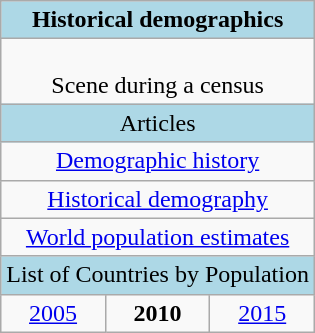<table class="wikitable floatright">
<tr>
<th colspan="3" style="background:lightblue;width:200px;font-size:100%">Historical demographics</th>
</tr>
<tr>
<td colspan="3" style="text-align:center;font-size:100%"><br>Scene during a census</td>
</tr>
<tr>
<td colspan="3" style="background:lightblue;text-align:center;font-size:100%">Articles</td>
</tr>
<tr>
<td colspan="3" style="text-align:center;font-size:100%"><a href='#'>Demographic history</a></td>
</tr>
<tr>
<td colspan="3" style="text-align:center;font-size:100%"><a href='#'>Historical demography</a></td>
</tr>
<tr>
<td colspan="3" style="text-align:center;font-size:100%"><a href='#'>World population estimates</a></td>
</tr>
<tr>
<td colspan="3" style="background:lightblue;text-align:center;font-size:100%">List of Countries by Population</td>
</tr>
<tr>
<td colspan="1" style="text-align:center;font-size:100%"><a href='#'>2005</a></td>
<td style="text-align:center;font-size:100%"><strong>2010</strong></td>
<td style="text-align:center;font-size:100%"><a href='#'>2015</a></td>
</tr>
</table>
